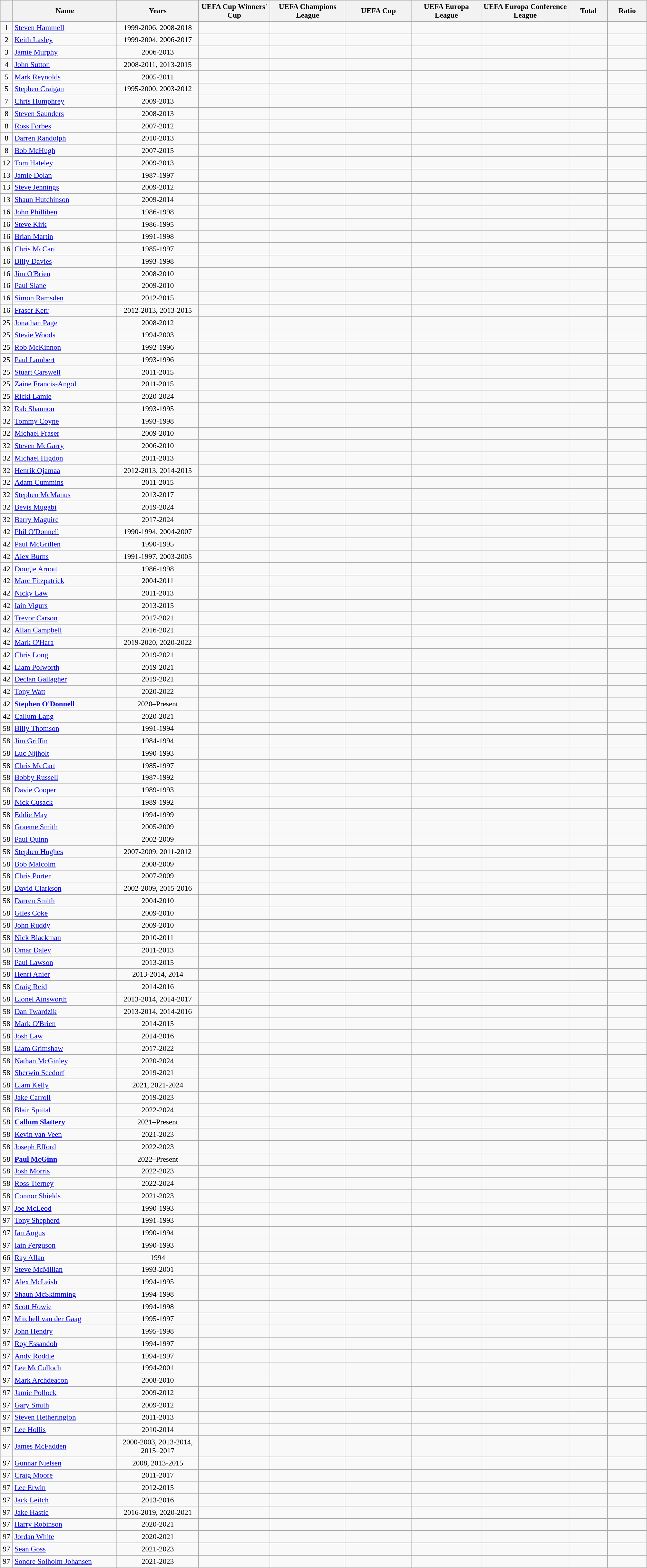<table class="wikitable sortable"  style="text-align:center; font-size:90%; ">
<tr>
<th width=20px></th>
<th width=300px>Name</th>
<th width=250px>Years</th>
<th width=200px>UEFA Cup Winners' Cup</th>
<th width=200px>UEFA Champions League</th>
<th width=200px>UEFA Cup</th>
<th width=200px>UEFA Europa League</th>
<th width=250px>UEFA Europa Conference League</th>
<th width=100px>Total</th>
<th width=100px>Ratio</th>
</tr>
<tr>
<td>1</td>
<td align="left"> <a href='#'>Steven Hammell</a></td>
<td>1999-2006, 2008-2018</td>
<td></td>
<td></td>
<td></td>
<td></td>
<td></td>
<td></td>
<td></td>
</tr>
<tr>
<td>2</td>
<td align="left"> <a href='#'>Keith Lasley</a></td>
<td>1999-2004, 2006-2017</td>
<td></td>
<td></td>
<td></td>
<td></td>
<td></td>
<td></td>
<td></td>
</tr>
<tr>
<td>3</td>
<td align="left"> <a href='#'>Jamie Murphy</a></td>
<td>2006-2013</td>
<td></td>
<td></td>
<td></td>
<td></td>
<td></td>
<td></td>
<td></td>
</tr>
<tr>
<td>4</td>
<td align="left"> <a href='#'>John Sutton</a></td>
<td>2008-2011, 2013-2015</td>
<td></td>
<td></td>
<td></td>
<td></td>
<td></td>
<td></td>
<td></td>
</tr>
<tr>
<td>5</td>
<td align="left"> <a href='#'>Mark Reynolds</a></td>
<td>2005-2011</td>
<td></td>
<td></td>
<td></td>
<td></td>
<td></td>
<td></td>
<td></td>
</tr>
<tr>
<td>5</td>
<td align="left"> <a href='#'>Stephen Craigan</a></td>
<td>1995-2000, 2003-2012</td>
<td></td>
<td></td>
<td></td>
<td></td>
<td></td>
<td></td>
<td></td>
</tr>
<tr>
<td>7</td>
<td align="left"> <a href='#'>Chris Humphrey</a></td>
<td>2009-2013</td>
<td></td>
<td></td>
<td></td>
<td></td>
<td></td>
<td></td>
<td></td>
</tr>
<tr>
<td>8</td>
<td align="left"> <a href='#'>Steven Saunders</a></td>
<td>2008-2013</td>
<td></td>
<td></td>
<td></td>
<td></td>
<td></td>
<td></td>
<td></td>
</tr>
<tr>
<td>8</td>
<td align="left"> <a href='#'>Ross Forbes</a></td>
<td>2007-2012</td>
<td></td>
<td></td>
<td></td>
<td></td>
<td></td>
<td></td>
<td></td>
</tr>
<tr>
<td>8</td>
<td align="left"> <a href='#'>Darren Randolph</a></td>
<td>2010-2013</td>
<td></td>
<td></td>
<td></td>
<td></td>
<td></td>
<td></td>
<td></td>
</tr>
<tr>
<td>8</td>
<td align="left"> <a href='#'>Bob McHugh</a></td>
<td>2007-2015</td>
<td></td>
<td></td>
<td></td>
<td></td>
<td></td>
<td></td>
<td></td>
</tr>
<tr>
<td>12</td>
<td align="left"> <a href='#'>Tom Hateley</a></td>
<td>2009-2013</td>
<td></td>
<td></td>
<td></td>
<td></td>
<td></td>
<td></td>
<td></td>
</tr>
<tr>
<td>13</td>
<td align="left"> <a href='#'>Jamie Dolan</a></td>
<td>1987-1997</td>
<td></td>
<td></td>
<td></td>
<td></td>
<td></td>
<td></td>
<td></td>
</tr>
<tr>
<td>13</td>
<td align="left"> <a href='#'>Steve Jennings</a></td>
<td>2009-2012</td>
<td></td>
<td></td>
<td></td>
<td></td>
<td></td>
<td></td>
<td></td>
</tr>
<tr>
<td>13</td>
<td align="left"> <a href='#'>Shaun Hutchinson</a></td>
<td>2009-2014</td>
<td></td>
<td></td>
<td></td>
<td></td>
<td></td>
<td></td>
<td></td>
</tr>
<tr>
<td>16</td>
<td align="left"> <a href='#'>John Philliben</a></td>
<td>1986-1998</td>
<td></td>
<td></td>
<td></td>
<td></td>
<td></td>
<td></td>
<td></td>
</tr>
<tr>
<td>16</td>
<td align="left"> <a href='#'>Steve Kirk</a></td>
<td>1986-1995</td>
<td></td>
<td></td>
<td></td>
<td></td>
<td></td>
<td></td>
<td></td>
</tr>
<tr>
<td>16</td>
<td align="left"> <a href='#'>Brian Martin</a></td>
<td>1991-1998</td>
<td></td>
<td></td>
<td></td>
<td></td>
<td></td>
<td></td>
<td></td>
</tr>
<tr>
<td>16</td>
<td align="left"> <a href='#'>Chris McCart</a></td>
<td>1985-1997</td>
<td></td>
<td></td>
<td></td>
<td></td>
<td></td>
<td></td>
<td></td>
</tr>
<tr>
<td>16</td>
<td align="left"> <a href='#'>Billy Davies</a></td>
<td>1993-1998</td>
<td></td>
<td></td>
<td></td>
<td></td>
<td></td>
<td></td>
<td></td>
</tr>
<tr>
<td>16</td>
<td align="left"> <a href='#'>Jim O'Brien</a></td>
<td>2008-2010</td>
<td></td>
<td></td>
<td></td>
<td></td>
<td></td>
<td></td>
<td></td>
</tr>
<tr>
<td>16</td>
<td align="left"> <a href='#'>Paul Slane</a></td>
<td>2009-2010</td>
<td></td>
<td></td>
<td></td>
<td></td>
<td></td>
<td></td>
<td></td>
</tr>
<tr>
<td>16</td>
<td align="left"> <a href='#'>Simon Ramsden</a></td>
<td>2012-2015</td>
<td></td>
<td></td>
<td></td>
<td></td>
<td></td>
<td></td>
<td></td>
</tr>
<tr>
<td>16</td>
<td align="left"> <a href='#'>Fraser Kerr</a></td>
<td>2012-2013, 2013-2015</td>
<td></td>
<td></td>
<td></td>
<td></td>
<td></td>
<td></td>
<td></td>
</tr>
<tr>
<td>25</td>
<td align="left"> <a href='#'>Jonathan Page</a></td>
<td>2008-2012</td>
<td></td>
<td></td>
<td></td>
<td></td>
<td></td>
<td></td>
<td></td>
</tr>
<tr>
<td>25</td>
<td align="left"> <a href='#'>Stevie Woods</a></td>
<td>1994-2003</td>
<td></td>
<td></td>
<td></td>
<td></td>
<td></td>
<td></td>
<td></td>
</tr>
<tr>
<td>25</td>
<td align="left"> <a href='#'>Rob McKinnon</a></td>
<td>1992-1996</td>
<td></td>
<td></td>
<td></td>
<td></td>
<td></td>
<td></td>
<td></td>
</tr>
<tr>
<td>25</td>
<td align="left"> <a href='#'>Paul Lambert</a></td>
<td>1993-1996</td>
<td></td>
<td></td>
<td></td>
<td></td>
<td></td>
<td></td>
<td></td>
</tr>
<tr>
<td>25</td>
<td align="left"> <a href='#'>Stuart Carswell</a></td>
<td>2011-2015</td>
<td></td>
<td></td>
<td></td>
<td></td>
<td></td>
<td></td>
<td></td>
</tr>
<tr>
<td>25</td>
<td align="left"> <a href='#'>Zaine Francis-Angol</a></td>
<td>2011-2015</td>
<td></td>
<td></td>
<td></td>
<td></td>
<td></td>
<td></td>
<td></td>
</tr>
<tr>
<td>25</td>
<td align="left"> <a href='#'>Ricki Lamie</a></td>
<td>2020-2024</td>
<td></td>
<td></td>
<td></td>
<td></td>
<td></td>
<td></td>
<td></td>
</tr>
<tr>
<td>32</td>
<td align="left"> <a href='#'>Rab Shannon</a></td>
<td>1993-1995</td>
<td></td>
<td></td>
<td></td>
<td></td>
<td></td>
<td></td>
<td></td>
</tr>
<tr>
<td>32</td>
<td align="left"> <a href='#'>Tommy Coyne</a></td>
<td>1993-1998</td>
<td></td>
<td></td>
<td></td>
<td></td>
<td></td>
<td></td>
<td></td>
</tr>
<tr>
<td>32</td>
<td align="left"> <a href='#'>Michael Fraser</a></td>
<td>2009-2010</td>
<td></td>
<td></td>
<td></td>
<td></td>
<td></td>
<td></td>
<td></td>
</tr>
<tr>
<td>32</td>
<td align="left"> <a href='#'>Steven McGarry</a></td>
<td>2006-2010</td>
<td></td>
<td></td>
<td></td>
<td></td>
<td></td>
<td></td>
<td></td>
</tr>
<tr>
<td>32</td>
<td align="left"> <a href='#'>Michael Higdon</a></td>
<td>2011-2013</td>
<td></td>
<td></td>
<td></td>
<td></td>
<td></td>
<td></td>
<td></td>
</tr>
<tr>
<td>32</td>
<td align="left"> <a href='#'>Henrik Ojamaa</a></td>
<td>2012-2013, 2014-2015</td>
<td></td>
<td></td>
<td></td>
<td></td>
<td></td>
<td></td>
<td></td>
</tr>
<tr>
<td>32</td>
<td align="left"> <a href='#'>Adam Cummins</a></td>
<td>2011-2015</td>
<td></td>
<td></td>
<td></td>
<td></td>
<td></td>
<td></td>
<td></td>
</tr>
<tr>
<td>32</td>
<td align="left"> <a href='#'>Stephen McManus</a></td>
<td>2013-2017</td>
<td></td>
<td></td>
<td></td>
<td></td>
<td></td>
<td></td>
<td></td>
</tr>
<tr>
<td>32</td>
<td align="left"> <a href='#'>Bevis Mugabi</a></td>
<td>2019-2024</td>
<td></td>
<td></td>
<td></td>
<td></td>
<td></td>
<td></td>
<td></td>
</tr>
<tr>
<td>32</td>
<td align="left"> <a href='#'>Barry Maguire</a></td>
<td>2017-2024</td>
<td></td>
<td></td>
<td></td>
<td></td>
<td></td>
<td></td>
<td></td>
</tr>
<tr>
<td>42</td>
<td align="left"> <a href='#'>Phil O'Donnell</a></td>
<td>1990-1994, 2004-2007</td>
<td></td>
<td></td>
<td></td>
<td></td>
<td></td>
<td></td>
<td></td>
</tr>
<tr>
<td>42</td>
<td align="left"> <a href='#'>Paul McGrillen</a></td>
<td>1990-1995</td>
<td></td>
<td></td>
<td></td>
<td></td>
<td></td>
<td></td>
<td></td>
</tr>
<tr>
<td>42</td>
<td align="left"> <a href='#'>Alex Burns</a></td>
<td>1991-1997, 2003-2005</td>
<td></td>
<td></td>
<td></td>
<td></td>
<td></td>
<td></td>
<td></td>
</tr>
<tr>
<td>42</td>
<td align="left"> <a href='#'>Dougie Arnott</a></td>
<td>1986-1998</td>
<td></td>
<td></td>
<td></td>
<td></td>
<td></td>
<td></td>
<td></td>
</tr>
<tr>
<td>42</td>
<td align="left"> <a href='#'>Marc Fitzpatrick</a></td>
<td>2004-2011</td>
<td></td>
<td></td>
<td></td>
<td></td>
<td></td>
<td></td>
<td></td>
</tr>
<tr>
<td>42</td>
<td align="left"> <a href='#'>Nicky Law</a></td>
<td>2011-2013</td>
<td></td>
<td></td>
<td></td>
<td></td>
<td></td>
<td></td>
<td></td>
</tr>
<tr>
<td>42</td>
<td align="left"> <a href='#'>Iain Vigurs</a></td>
<td>2013-2015</td>
<td></td>
<td></td>
<td></td>
<td></td>
<td></td>
<td></td>
<td></td>
</tr>
<tr>
<td>42</td>
<td align="left"> <a href='#'>Trevor Carson</a></td>
<td>2017-2021</td>
<td></td>
<td></td>
<td></td>
<td></td>
<td></td>
<td></td>
<td></td>
</tr>
<tr>
<td>42</td>
<td align="left"> <a href='#'>Allan Campbell</a></td>
<td>2016-2021</td>
<td></td>
<td></td>
<td></td>
<td></td>
<td></td>
<td></td>
<td></td>
</tr>
<tr>
<td>42</td>
<td align="left"> <a href='#'>Mark O'Hara</a></td>
<td>2019-2020, 2020-2022</td>
<td></td>
<td></td>
<td></td>
<td></td>
<td></td>
<td></td>
<td></td>
</tr>
<tr>
<td>42</td>
<td align="left"> <a href='#'>Chris Long</a></td>
<td>2019-2021</td>
<td></td>
<td></td>
<td></td>
<td></td>
<td></td>
<td></td>
<td></td>
</tr>
<tr>
<td>42</td>
<td align="left"> <a href='#'>Liam Polworth</a></td>
<td>2019-2021</td>
<td></td>
<td></td>
<td></td>
<td></td>
<td></td>
<td></td>
<td></td>
</tr>
<tr>
<td>42</td>
<td align="left"> <a href='#'>Declan Gallagher</a></td>
<td>2019-2021</td>
<td></td>
<td></td>
<td></td>
<td></td>
<td></td>
<td></td>
<td></td>
</tr>
<tr>
<td>42</td>
<td align="left"> <a href='#'>Tony Watt</a></td>
<td>2020-2022</td>
<td></td>
<td></td>
<td></td>
<td></td>
<td></td>
<td></td>
<td></td>
</tr>
<tr>
<td>42</td>
<td align="left"> <strong><a href='#'>Stephen O'Donnell</a></strong></td>
<td>2020–Present</td>
<td></td>
<td></td>
<td></td>
<td></td>
<td></td>
<td></td>
<td></td>
</tr>
<tr>
<td>42</td>
<td align="left"> <a href='#'>Callum Lang</a></td>
<td>2020-2021</td>
<td></td>
<td></td>
<td></td>
<td></td>
<td></td>
<td></td>
<td></td>
</tr>
<tr>
<td>58</td>
<td align="left"> <a href='#'>Billy Thomson</a></td>
<td>1991-1994</td>
<td></td>
<td></td>
<td></td>
<td></td>
<td></td>
<td></td>
<td></td>
</tr>
<tr>
<td>58</td>
<td align="left"> <a href='#'>Jim Griffin</a></td>
<td>1984-1994</td>
<td></td>
<td></td>
<td></td>
<td></td>
<td></td>
<td></td>
<td></td>
</tr>
<tr>
<td>58</td>
<td align="left"> <a href='#'>Luc Nijholt</a></td>
<td>1990-1993</td>
<td></td>
<td></td>
<td></td>
<td></td>
<td></td>
<td></td>
<td></td>
</tr>
<tr>
<td>58</td>
<td align="left"> <a href='#'>Chris McCart</a></td>
<td>1985-1997</td>
<td></td>
<td></td>
<td></td>
<td></td>
<td></td>
<td></td>
<td></td>
</tr>
<tr>
<td>58</td>
<td align="left"> <a href='#'>Bobby Russell</a></td>
<td>1987-1992</td>
<td></td>
<td></td>
<td></td>
<td></td>
<td></td>
<td></td>
<td></td>
</tr>
<tr>
<td>58</td>
<td align="left"> <a href='#'>Davie Cooper</a></td>
<td>1989-1993</td>
<td></td>
<td></td>
<td></td>
<td></td>
<td></td>
<td></td>
<td></td>
</tr>
<tr>
<td>58</td>
<td align="left"> <a href='#'>Nick Cusack</a></td>
<td>1989-1992</td>
<td></td>
<td></td>
<td></td>
<td></td>
<td></td>
<td></td>
<td></td>
</tr>
<tr>
<td>58</td>
<td align="left"> <a href='#'>Eddie May</a></td>
<td>1994-1999</td>
<td></td>
<td></td>
<td></td>
<td></td>
<td></td>
<td></td>
<td></td>
</tr>
<tr>
<td>58</td>
<td align="left"> <a href='#'>Graeme Smith</a></td>
<td>2005-2009</td>
<td></td>
<td></td>
<td></td>
<td></td>
<td></td>
<td></td>
<td></td>
</tr>
<tr>
<td>58</td>
<td align="left"> <a href='#'>Paul Quinn</a></td>
<td>2002-2009</td>
<td></td>
<td></td>
<td></td>
<td></td>
<td></td>
<td></td>
<td></td>
</tr>
<tr>
<td>58</td>
<td align="left"> <a href='#'>Stephen Hughes</a></td>
<td>2007-2009, 2011-2012</td>
<td></td>
<td></td>
<td></td>
<td></td>
<td></td>
<td></td>
<td></td>
</tr>
<tr>
<td>58</td>
<td align="left"> <a href='#'>Bob Malcolm</a></td>
<td>2008-2009</td>
<td></td>
<td></td>
<td></td>
<td></td>
<td></td>
<td></td>
<td></td>
</tr>
<tr>
<td>58</td>
<td align="left"> <a href='#'>Chris Porter</a></td>
<td>2007-2009</td>
<td></td>
<td></td>
<td></td>
<td></td>
<td></td>
<td></td>
<td></td>
</tr>
<tr>
<td>58</td>
<td align="left"> <a href='#'>David Clarkson</a></td>
<td>2002-2009, 2015-2016</td>
<td></td>
<td></td>
<td></td>
<td></td>
<td></td>
<td></td>
<td></td>
</tr>
<tr>
<td>58</td>
<td align="left"> <a href='#'>Darren Smith</a></td>
<td>2004-2010</td>
<td></td>
<td></td>
<td></td>
<td></td>
<td></td>
<td></td>
<td></td>
</tr>
<tr>
<td>58</td>
<td align="left"> <a href='#'>Giles Coke</a></td>
<td>2009-2010</td>
<td></td>
<td></td>
<td></td>
<td></td>
<td></td>
<td></td>
<td></td>
</tr>
<tr>
<td>58</td>
<td align="left"> <a href='#'>John Ruddy</a></td>
<td>2009-2010</td>
<td></td>
<td></td>
<td></td>
<td></td>
<td></td>
<td></td>
<td></td>
</tr>
<tr>
<td>58</td>
<td align="left"> <a href='#'>Nick Blackman</a></td>
<td>2010-2011</td>
<td></td>
<td></td>
<td></td>
<td></td>
<td></td>
<td></td>
<td></td>
</tr>
<tr>
<td>58</td>
<td align="left"> <a href='#'>Omar Daley</a></td>
<td>2011-2013</td>
<td></td>
<td></td>
<td></td>
<td></td>
<td></td>
<td></td>
<td></td>
</tr>
<tr>
<td>58</td>
<td align="left"> <a href='#'>Paul Lawson</a></td>
<td>2013-2015</td>
<td></td>
<td></td>
<td></td>
<td></td>
<td></td>
<td></td>
<td></td>
</tr>
<tr>
<td>58</td>
<td align="left"> <a href='#'>Henri Anier</a></td>
<td>2013-2014, 2014</td>
<td></td>
<td></td>
<td></td>
<td></td>
<td></td>
<td></td>
<td></td>
</tr>
<tr>
<td>58</td>
<td align="left"> <a href='#'>Craig Reid</a></td>
<td>2014-2016</td>
<td></td>
<td></td>
<td></td>
<td></td>
<td></td>
<td></td>
<td></td>
</tr>
<tr>
<td>58</td>
<td align="left"> <a href='#'>Lionel Ainsworth</a></td>
<td>2013-2014, 2014-2017</td>
<td></td>
<td></td>
<td></td>
<td></td>
<td></td>
<td></td>
<td></td>
</tr>
<tr>
<td>58</td>
<td align="left"> <a href='#'>Dan Twardzik</a></td>
<td>2013-2014, 2014-2016</td>
<td></td>
<td></td>
<td></td>
<td></td>
<td></td>
<td></td>
<td></td>
</tr>
<tr>
<td>58</td>
<td align="left"> <a href='#'>Mark O'Brien</a></td>
<td>2014-2015</td>
<td></td>
<td></td>
<td></td>
<td></td>
<td></td>
<td></td>
<td></td>
</tr>
<tr>
<td>58</td>
<td align="left"> <a href='#'>Josh Law</a></td>
<td>2014-2016</td>
<td></td>
<td></td>
<td></td>
<td></td>
<td></td>
<td></td>
<td></td>
</tr>
<tr>
<td>58</td>
<td align="left"> <a href='#'>Liam Grimshaw</a></td>
<td>2017-2022</td>
<td></td>
<td></td>
<td></td>
<td></td>
<td></td>
<td></td>
<td></td>
</tr>
<tr>
<td>58</td>
<td align="left"> <a href='#'>Nathan McGinley</a></td>
<td>2020-2024</td>
<td></td>
<td></td>
<td></td>
<td></td>
<td></td>
<td></td>
<td></td>
</tr>
<tr>
<td>58</td>
<td align="left"> <a href='#'>Sherwin Seedorf</a></td>
<td>2019-2021</td>
<td></td>
<td></td>
<td></td>
<td></td>
<td></td>
<td></td>
<td></td>
</tr>
<tr>
<td>58</td>
<td align="left"> <a href='#'>Liam Kelly</a></td>
<td>2021, 2021-2024</td>
<td></td>
<td></td>
<td></td>
<td></td>
<td></td>
<td></td>
<td></td>
</tr>
<tr>
<td>58</td>
<td align="left"> <a href='#'>Jake Carroll</a></td>
<td>2019-2023</td>
<td></td>
<td></td>
<td></td>
<td></td>
<td></td>
<td></td>
<td></td>
</tr>
<tr>
<td>58</td>
<td align="left"> <a href='#'>Blair Spittal</a></td>
<td>2022-2024</td>
<td></td>
<td></td>
<td></td>
<td></td>
<td></td>
<td></td>
<td></td>
</tr>
<tr>
<td>58</td>
<td align="left"> <strong><a href='#'>Callum Slattery</a></strong></td>
<td>2021–Present</td>
<td></td>
<td></td>
<td></td>
<td></td>
<td></td>
<td></td>
<td></td>
</tr>
<tr>
<td>58</td>
<td align="left"> <a href='#'>Kevin van Veen</a></td>
<td>2021-2023</td>
<td></td>
<td></td>
<td></td>
<td></td>
<td></td>
<td></td>
<td></td>
</tr>
<tr>
<td>58</td>
<td align="left"> <a href='#'>Joseph Efford</a></td>
<td>2022-2023</td>
<td></td>
<td></td>
<td></td>
<td></td>
<td></td>
<td></td>
<td></td>
</tr>
<tr>
<td>58</td>
<td align="left"> <strong><a href='#'>Paul McGinn</a></strong></td>
<td>2022–Present</td>
<td></td>
<td></td>
<td></td>
<td></td>
<td></td>
<td></td>
<td></td>
</tr>
<tr>
<td>58</td>
<td align="left"> <a href='#'>Josh Morris</a></td>
<td>2022-2023</td>
<td></td>
<td></td>
<td></td>
<td></td>
<td></td>
<td></td>
<td></td>
</tr>
<tr>
<td>58</td>
<td align="left"> <a href='#'>Ross Tierney</a></td>
<td>2022-2024</td>
<td></td>
<td></td>
<td></td>
<td></td>
<td></td>
<td></td>
<td></td>
</tr>
<tr>
<td>58</td>
<td align="left"> <a href='#'>Connor Shields</a></td>
<td>2021-2023</td>
<td></td>
<td></td>
<td></td>
<td></td>
<td></td>
<td></td>
<td></td>
</tr>
<tr>
<td>97</td>
<td align="left"> <a href='#'>Joe McLeod</a></td>
<td>1990-1993</td>
<td></td>
<td></td>
<td></td>
<td></td>
<td></td>
<td></td>
<td></td>
</tr>
<tr>
<td>97</td>
<td align="left"> <a href='#'>Tony Shepherd</a></td>
<td>1991-1993</td>
<td></td>
<td></td>
<td></td>
<td></td>
<td></td>
<td></td>
<td></td>
</tr>
<tr>
<td>97</td>
<td align="left"> <a href='#'>Ian Angus</a></td>
<td>1990-1994</td>
<td></td>
<td></td>
<td></td>
<td></td>
<td></td>
<td></td>
<td></td>
</tr>
<tr>
<td>97</td>
<td align="left"> <a href='#'>Iain Ferguson</a></td>
<td>1990-1993</td>
<td></td>
<td></td>
<td></td>
<td></td>
<td></td>
<td></td>
<td></td>
</tr>
<tr>
<td 97>66</td>
<td align="left"> <a href='#'>Ray Allan</a></td>
<td>1994</td>
<td></td>
<td></td>
<td></td>
<td></td>
<td></td>
<td></td>
<td></td>
</tr>
<tr>
<td>97</td>
<td align="left"> <a href='#'>Steve McMillan</a></td>
<td>1993-2001</td>
<td></td>
<td></td>
<td></td>
<td></td>
<td></td>
<td></td>
<td></td>
</tr>
<tr>
<td>97</td>
<td align="left"> <a href='#'>Alex McLeish</a></td>
<td>1994-1995</td>
<td></td>
<td></td>
<td></td>
<td></td>
<td></td>
<td></td>
<td></td>
</tr>
<tr>
<td>97</td>
<td align="left"> <a href='#'>Shaun McSkimming</a></td>
<td>1994-1998</td>
<td></td>
<td></td>
<td></td>
<td></td>
<td></td>
<td></td>
<td></td>
</tr>
<tr>
<td>97</td>
<td align="left"> <a href='#'>Scott Howie</a></td>
<td>1994-1998</td>
<td></td>
<td></td>
<td></td>
<td></td>
<td></td>
<td></td>
<td></td>
</tr>
<tr>
<td>97</td>
<td align="left"> <a href='#'>Mitchell van der Gaag</a></td>
<td>1995-1997</td>
<td></td>
<td></td>
<td></td>
<td></td>
<td></td>
<td></td>
<td></td>
</tr>
<tr>
<td>97</td>
<td align="left"> <a href='#'>John Hendry</a></td>
<td>1995-1998</td>
<td></td>
<td></td>
<td></td>
<td></td>
<td></td>
<td></td>
<td></td>
</tr>
<tr>
<td>97</td>
<td align="left"> <a href='#'>Roy Essandoh</a></td>
<td>1994-1997</td>
<td></td>
<td></td>
<td></td>
<td></td>
<td></td>
<td></td>
<td></td>
</tr>
<tr>
<td>97</td>
<td align="left"> <a href='#'>Andy Roddie</a></td>
<td>1994-1997</td>
<td></td>
<td></td>
<td></td>
<td></td>
<td></td>
<td></td>
<td></td>
</tr>
<tr>
<td>97</td>
<td align="left"> <a href='#'>Lee McCulloch</a></td>
<td>1994-2001</td>
<td></td>
<td></td>
<td></td>
<td></td>
<td></td>
<td></td>
<td></td>
</tr>
<tr>
<td>97</td>
<td align="left"> <a href='#'>Mark Archdeacon</a></td>
<td>2008-2010</td>
<td></td>
<td></td>
<td></td>
<td></td>
<td></td>
<td></td>
<td></td>
</tr>
<tr>
<td>97</td>
<td align="left"> <a href='#'>Jamie Pollock</a></td>
<td>2009-2012</td>
<td></td>
<td></td>
<td></td>
<td></td>
<td></td>
<td></td>
<td></td>
</tr>
<tr>
<td>97</td>
<td align="left"> <a href='#'>Gary Smith</a></td>
<td>2009-2012</td>
<td></td>
<td></td>
<td></td>
<td></td>
<td></td>
<td></td>
<td></td>
</tr>
<tr>
<td>97</td>
<td align="left"> <a href='#'>Steven Hetherington</a></td>
<td>2011-2013</td>
<td></td>
<td></td>
<td></td>
<td></td>
<td></td>
<td></td>
<td></td>
</tr>
<tr>
<td>97</td>
<td align="left"> <a href='#'>Lee Hollis</a></td>
<td>2010-2014</td>
<td></td>
<td></td>
<td></td>
<td></td>
<td></td>
<td></td>
<td></td>
</tr>
<tr>
<td>97</td>
<td align="left"> <a href='#'>James McFadden</a></td>
<td>2000-2003, 2013-2014, 2015–2017</td>
<td></td>
<td></td>
<td></td>
<td></td>
<td></td>
<td></td>
<td></td>
</tr>
<tr>
<td>97</td>
<td align="left"> <a href='#'>Gunnar Nielsen</a></td>
<td>2008, 2013-2015</td>
<td></td>
<td></td>
<td></td>
<td></td>
<td></td>
<td></td>
<td></td>
</tr>
<tr>
<td>97</td>
<td align="left"> <a href='#'>Craig Moore</a></td>
<td>2011-2017</td>
<td></td>
<td></td>
<td></td>
<td></td>
<td></td>
<td></td>
<td></td>
</tr>
<tr>
<td>97</td>
<td align="left"> <a href='#'>Lee Erwin</a></td>
<td>2012-2015</td>
<td></td>
<td></td>
<td></td>
<td></td>
<td></td>
<td></td>
<td></td>
</tr>
<tr>
<td>97</td>
<td align="left"> <a href='#'>Jack Leitch</a></td>
<td>2013-2016</td>
<td></td>
<td></td>
<td></td>
<td></td>
<td></td>
<td></td>
<td></td>
</tr>
<tr>
<td>97</td>
<td align="left"> <a href='#'>Jake Hastie</a></td>
<td>2016-2019, 2020-2021</td>
<td></td>
<td></td>
<td></td>
<td></td>
<td></td>
<td></td>
<td></td>
</tr>
<tr>
<td>97</td>
<td align="left"> <a href='#'>Harry Robinson</a></td>
<td>2020-2021</td>
<td></td>
<td></td>
<td></td>
<td></td>
<td></td>
<td></td>
<td></td>
</tr>
<tr>
<td>97</td>
<td align="left"> <a href='#'>Jordan White</a></td>
<td>2020-2021</td>
<td></td>
<td></td>
<td></td>
<td></td>
<td></td>
<td></td>
<td></td>
</tr>
<tr>
<td>97</td>
<td align="left"> <a href='#'>Sean Goss</a></td>
<td>2021-2023</td>
<td></td>
<td></td>
<td></td>
<td></td>
<td></td>
<td></td>
<td></td>
</tr>
<tr>
<td>97</td>
<td align="left"> <a href='#'>Sondre Solholm Johansen</a></td>
<td>2021-2023</td>
<td></td>
<td></td>
<td></td>
<td></td>
<td></td>
<td></td>
<td></td>
</tr>
</table>
